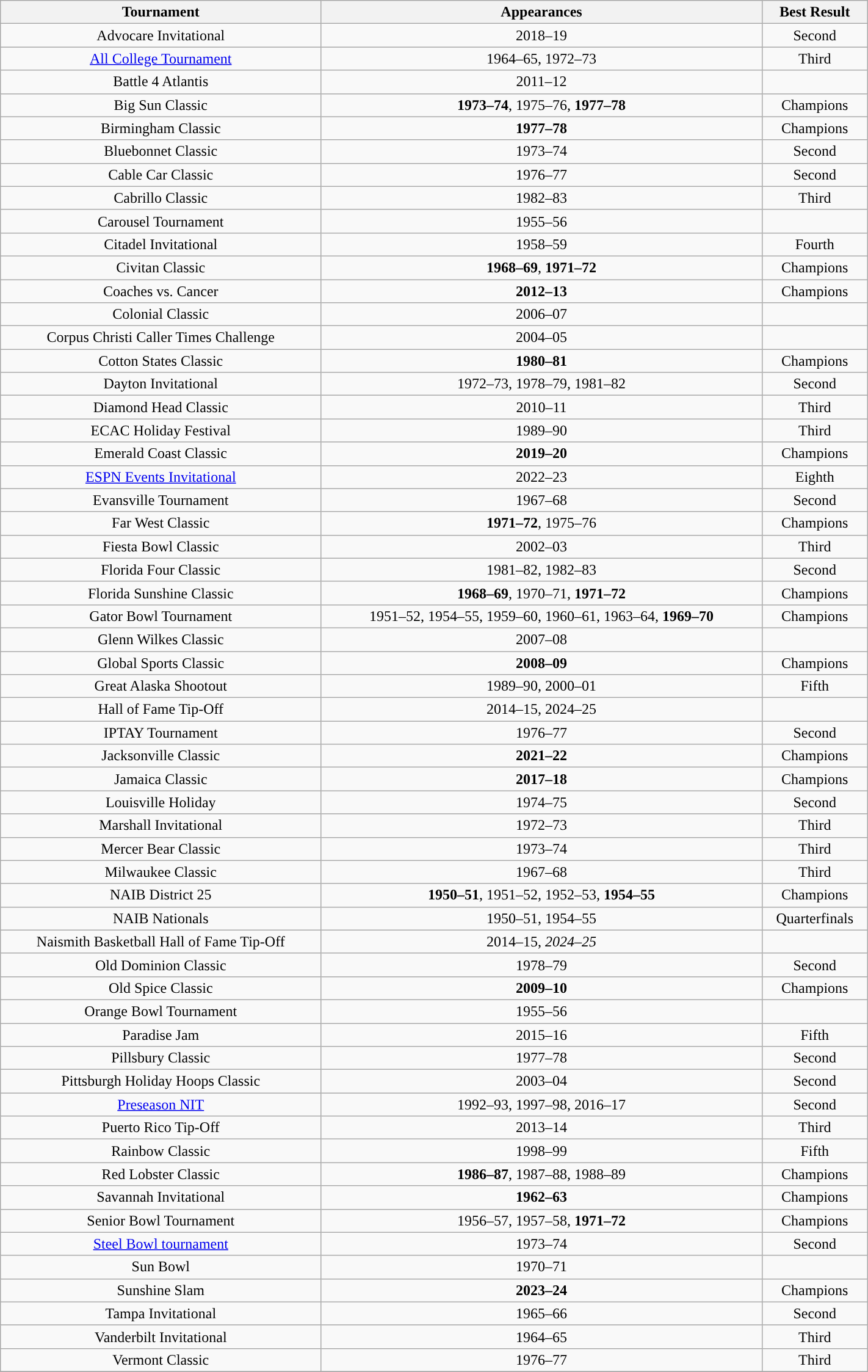<table cellpadding="1" style="width:75%;" class="wikitable sortable" style="text-align:center">
<tr>
<th>Tournament</th>
<th>Appearances</th>
<th>Best Result</th>
</tr>
<tr style="text-align:center;">
<td>Advocare Invitational</td>
<td>2018–19</td>
<td>Second</td>
</tr>
<tr style="text-align:center;">
<td><a href='#'>All College Tournament</a></td>
<td>1964–65, 1972–73</td>
<td>Third</td>
</tr>
<tr style="text-align:center;">
<td>Battle 4 Atlantis</td>
<td>2011–12</td>
<td></td>
</tr>
<tr style="text-align:center;">
<td>Big Sun Classic</td>
<td><strong>1973–74</strong>, 1975–76, <strong>1977–78</strong></td>
<td>Champions</td>
</tr>
<tr style="text-align:center;">
<td>Birmingham Classic</td>
<td><strong>1977–78</strong></td>
<td>Champions</td>
</tr>
<tr style="text-align:center;">
<td>Bluebonnet Classic</td>
<td>1973–74</td>
<td>Second</td>
</tr>
<tr style="text-align:center;">
<td>Cable Car Classic</td>
<td>1976–77</td>
<td>Second</td>
</tr>
<tr style="text-align:center;">
<td>Cabrillo Classic</td>
<td>1982–83</td>
<td>Third</td>
</tr>
<tr style="text-align:center;">
<td>Carousel Tournament</td>
<td>1955–56</td>
<td></td>
</tr>
<tr style="text-align:center;">
<td>Citadel Invitational</td>
<td>1958–59</td>
<td>Fourth</td>
</tr>
<tr style="text-align:center;">
<td>Civitan Classic</td>
<td><strong>1968–69</strong>, <strong>1971–72</strong></td>
<td>Champions</td>
</tr>
<tr style="text-align:center;">
<td>Coaches vs. Cancer</td>
<td><strong>2012–13</strong></td>
<td>Champions</td>
</tr>
<tr style="text-align:center;">
<td>Colonial Classic</td>
<td>2006–07</td>
<td></td>
</tr>
<tr style="text-align:center;">
<td>Corpus Christi Caller Times Challenge</td>
<td>2004–05</td>
<td></td>
</tr>
<tr style="text-align:center;">
<td>Cotton States Classic</td>
<td><strong>1980–81</strong></td>
<td>Champions</td>
</tr>
<tr style="text-align:center;">
<td>Dayton Invitational</td>
<td>1972–73, 1978–79, 1981–82</td>
<td>Second</td>
</tr>
<tr style="text-align:center;">
<td>Diamond Head Classic</td>
<td>2010–11</td>
<td>Third</td>
</tr>
<tr style="text-align:center;">
<td>ECAC Holiday Festival</td>
<td>1989–90</td>
<td>Third</td>
</tr>
<tr style="text-align:center;">
<td>Emerald Coast Classic</td>
<td><strong>2019–20</strong></td>
<td>Champions</td>
</tr>
<tr style="text-align:center;">
<td><a href='#'>ESPN Events Invitational</a></td>
<td>2022–23</td>
<td>Eighth</td>
</tr>
<tr style="text-align:center;">
<td>Evansville Tournament</td>
<td>1967–68</td>
<td>Second</td>
</tr>
<tr style="text-align:center;">
<td>Far West Classic</td>
<td><strong>1971–72</strong>, 1975–76</td>
<td>Champions</td>
</tr>
<tr style="text-align:center;">
<td>Fiesta Bowl Classic</td>
<td>2002–03</td>
<td>Third</td>
</tr>
<tr style="text-align:center;">
<td>Florida Four Classic</td>
<td>1981–82, 1982–83</td>
<td>Second</td>
</tr>
<tr style="text-align:center;">
<td>Florida Sunshine Classic</td>
<td><strong>1968–69</strong>, 1970–71, <strong>1971–72</strong></td>
<td>Champions</td>
</tr>
<tr style="text-align:center;">
<td>Gator Bowl Tournament</td>
<td>1951–52, 1954–55, 1959–60, 1960–61, 1963–64, <strong>1969–70</strong></td>
<td>Champions</td>
</tr>
<tr style="text-align:center;">
<td>Glenn Wilkes Classic</td>
<td>2007–08</td>
<td></td>
</tr>
<tr style="text-align:center;">
<td>Global Sports Classic</td>
<td><strong>2008–09</strong></td>
<td>Champions</td>
</tr>
<tr style="text-align:center;">
<td>Great Alaska Shootout</td>
<td>1989–90, 2000–01</td>
<td>Fifth</td>
</tr>
<tr style="text-align:center;">
<td>Hall of Fame Tip-Off</td>
<td>2014–15, 2024–25</td>
<td></td>
</tr>
<tr style="text-align:center;">
<td>IPTAY Tournament</td>
<td>1976–77</td>
<td>Second</td>
</tr>
<tr style="text-align:center;">
<td>Jacksonville Classic</td>
<td><strong>2021–22</strong></td>
<td>Champions</td>
</tr>
<tr style="text-align:center;">
<td>Jamaica Classic</td>
<td><strong>2017–18</strong></td>
<td>Champions</td>
</tr>
<tr style="text-align:center;">
<td>Louisville Holiday</td>
<td>1974–75</td>
<td>Second</td>
</tr>
<tr style="text-align:center;">
<td>Marshall Invitational</td>
<td>1972–73</td>
<td>Third</td>
</tr>
<tr style="text-align:center;">
<td>Mercer Bear Classic</td>
<td>1973–74</td>
<td>Third</td>
</tr>
<tr style="text-align:center;">
<td>Milwaukee Classic</td>
<td>1967–68</td>
<td>Third</td>
</tr>
<tr style="text-align:center;">
<td>NAIB District 25</td>
<td><strong>1950–51</strong>, 1951–52, 1952–53, <strong>1954–55</strong></td>
<td>Champions</td>
</tr>
<tr style="text-align:center;">
<td>NAIB Nationals</td>
<td>1950–51, 1954–55</td>
<td>Quarterfinals</td>
</tr>
<tr style="text-align:center;">
<td>Naismith Basketball Hall of Fame Tip-Off</td>
<td>2014–15, <em>2024–25</em></td>
<td></td>
</tr>
<tr style="text-align:center;">
<td>Old Dominion Classic</td>
<td>1978–79</td>
<td>Second</td>
</tr>
<tr style="text-align:center;">
<td>Old Spice Classic</td>
<td><strong>2009–10</strong></td>
<td>Champions</td>
</tr>
<tr style="text-align:center;">
<td>Orange Bowl Tournament</td>
<td>1955–56</td>
<td></td>
</tr>
<tr style="text-align:center;">
<td>Paradise Jam</td>
<td>2015–16</td>
<td>Fifth</td>
</tr>
<tr style="text-align:center;">
<td>Pillsbury Classic</td>
<td>1977–78</td>
<td>Second</td>
</tr>
<tr style="text-align:center;">
<td>Pittsburgh Holiday Hoops Classic</td>
<td>2003–04</td>
<td>Second</td>
</tr>
<tr style="text-align:center;">
<td><a href='#'>Preseason NIT</a></td>
<td>1992–93, 1997–98, 2016–17</td>
<td>Second</td>
</tr>
<tr style="text-align:center;">
<td>Puerto Rico Tip-Off</td>
<td>2013–14</td>
<td>Third</td>
</tr>
<tr style="text-align:center;">
<td>Rainbow Classic</td>
<td>1998–99</td>
<td>Fifth</td>
</tr>
<tr style="text-align:center;">
<td>Red Lobster Classic</td>
<td><strong>1986–87</strong>, 1987–88, 1988–89</td>
<td>Champions</td>
</tr>
<tr style="text-align:center;">
<td>Savannah Invitational</td>
<td><strong>1962–63</strong></td>
<td>Champions</td>
</tr>
<tr style="text-align:center;">
<td>Senior Bowl Tournament</td>
<td>1956–57, 1957–58, <strong>1971–72</strong></td>
<td>Champions</td>
</tr>
<tr style="text-align:center;">
<td><a href='#'>Steel Bowl tournament</a></td>
<td>1973–74</td>
<td>Second</td>
</tr>
<tr style="text-align:center;">
<td>Sun Bowl</td>
<td>1970–71</td>
<td></td>
</tr>
<tr style="text-align:center;">
<td>Sunshine Slam</td>
<td><strong>2023–24</strong></td>
<td>Champions</td>
</tr>
<tr style="text-align:center;">
<td>Tampa Invitational</td>
<td>1965–66</td>
<td>Second</td>
</tr>
<tr style="text-align:center;">
<td>Vanderbilt Invitational</td>
<td>1964–65</td>
<td>Third</td>
</tr>
<tr style="text-align:center;">
<td>Vermont Classic</td>
<td>1976–77</td>
<td>Third</td>
</tr>
<tr>
</tr>
</table>
